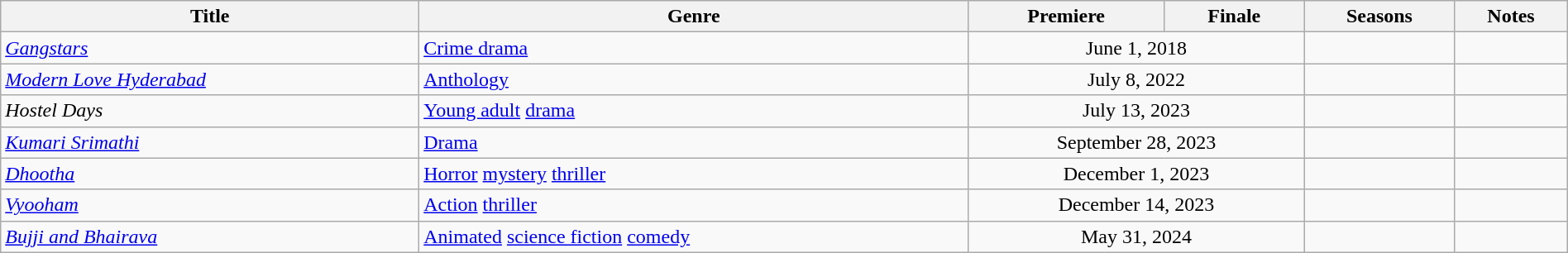<table class="wikitable sortable" style="width:100%;">
<tr>
<th>Title</th>
<th>Genre</th>
<th>Premiere</th>
<th>Finale</th>
<th>Seasons</th>
<th>Notes</th>
</tr>
<tr>
<td><em><a href='#'>Gangstars</a></em></td>
<td><a href='#'>Crime drama</a></td>
<td colspan="2" style="text-align:center">June 1, 2018</td>
<td></td>
<td></td>
</tr>
<tr>
<td><em><a href='#'>Modern Love Hyderabad</a></em></td>
<td><a href='#'>Anthology</a></td>
<td colspan="2" style="text-align:center">July 8, 2022</td>
<td></td>
<td></td>
</tr>
<tr>
<td><em>Hostel Days</em></td>
<td><a href='#'>Young adult</a> <a href='#'>drama</a></td>
<td colspan="2" style="text-align:center">July 13, 2023</td>
<td></td>
<td></td>
</tr>
<tr>
<td><em><a href='#'>Kumari Srimathi</a></em></td>
<td><a href='#'>Drama</a></td>
<td colspan="2" style="text-align:center">September 28, 2023</td>
<td></td>
<td></td>
</tr>
<tr>
<td><em><a href='#'>Dhootha</a></em></td>
<td><a href='#'>Horror</a> <a href='#'>mystery</a> <a href='#'>thriller</a></td>
<td colspan="2" style="text-align:center">December 1, 2023</td>
<td></td>
<td></td>
</tr>
<tr>
<td><em><a href='#'>Vyooham</a></em></td>
<td><a href='#'>Action</a> <a href='#'>thriller</a></td>
<td colspan="2" style="text-align:center">December 14, 2023</td>
<td></td>
<td></td>
</tr>
<tr>
<td><em><a href='#'>Bujji and Bhairava</a></em></td>
<td><a href='#'>Animated</a> <a href='#'>science fiction</a> <a href='#'>comedy</a></td>
<td colspan="2" style="text-align:center">May 31, 2024</td>
<td></td>
<td></td>
</tr>
</table>
